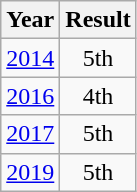<table class="wikitable" style="text-align:center">
<tr>
<th>Year</th>
<th>Result</th>
</tr>
<tr>
<td><a href='#'>2014</a></td>
<td>5th</td>
</tr>
<tr>
<td><a href='#'>2016</a></td>
<td>4th</td>
</tr>
<tr>
<td><a href='#'>2017</a></td>
<td>5th</td>
</tr>
<tr>
<td><a href='#'>2019</a></td>
<td>5th</td>
</tr>
</table>
